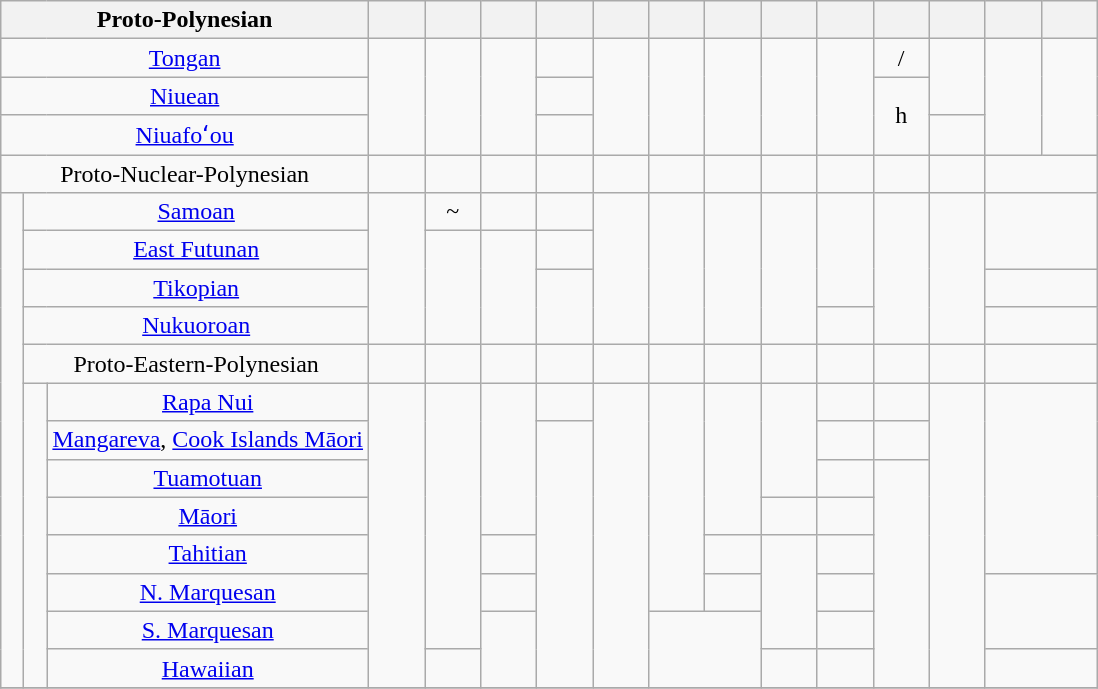<table class="wikitable" style="text-align: center;">
<tr>
<th colspan="3">Proto-Polynesian</th>
<th width=30></th>
<th width=30></th>
<th width=30></th>
<th width=30></th>
<th width=30></th>
<th width=30></th>
<th width=30></th>
<th width=30></th>
<th width=30></th>
<th width=30></th>
<th width=30></th>
<th width=30></th>
<th width=30></th>
</tr>
<tr>
<td colspan=3><a href='#'>Tongan</a></td>
<td rowspan=3></td>
<td rowspan=3></td>
<td rowspan=3></td>
<td></td>
<td rowspan=3></td>
<td rowspan=3></td>
<td rowspan=3></td>
<td rowspan=3></td>
<td rowspan=3></td>
<td>/</td>
<td rowspan="2"></td>
<td rowspan="3"></td>
<td rowspan=3></td>
</tr>
<tr>
<td colspan=3><a href='#'>Niuean</a></td>
<td></td>
<td rowspan="2">h</td>
</tr>
<tr>
<td colspan=3><a href='#'>Niuafoʻou</a></td>
<td></td>
<td></td>
</tr>
<tr>
<td colspan=3>Proto-Nuclear-Polynesian</td>
<td></td>
<td></td>
<td></td>
<td></td>
<td></td>
<td></td>
<td></td>
<td></td>
<td></td>
<td></td>
<td></td>
<td colspan=2></td>
</tr>
<tr>
<td rowspan=13 width=8></td>
<td colspan=2><a href='#'>Samoan</a></td>
<td rowspan=4></td>
<td>~</td>
<td></td>
<td></td>
<td rowspan=4></td>
<td rowspan=4></td>
<td rowspan=4></td>
<td rowspan=4></td>
<td rowspan=3></td>
<td rowspan=4></td>
<td rowspan=4></td>
<td rowspan=2 colspan=2></td>
</tr>
<tr>
<td colspan=2><a href='#'>East Futunan</a></td>
<td rowspan=3></td>
<td rowspan=3></td>
<td></td>
</tr>
<tr>
<td colspan=2><a href='#'>Tikopian</a></td>
<td rowspan=2></td>
<td colspan=2></td>
</tr>
<tr>
<td colspan=2><a href='#'>Nukuoroan</a></td>
<td></td>
<td colspan=2></td>
</tr>
<tr>
<td colspan=2>Proto-Eastern-Polynesian</td>
<td></td>
<td></td>
<td></td>
<td></td>
<td></td>
<td></td>
<td></td>
<td></td>
<td></td>
<td></td>
<td></td>
<td colspan=2></td>
</tr>
<tr>
<td rowspan=8 width=8></td>
<td><a href='#'>Rapa Nui</a></td>
<td rowspan=8></td>
<td rowspan=7></td>
<td rowspan=4></td>
<td></td>
<td rowspan=8></td>
<td rowspan=6></td>
<td rowspan=4></td>
<td rowspan=3></td>
<td></td>
<td></td>
<td rowspan=8></td>
<td colspan=2 rowspan=5></td>
</tr>
<tr>
<td><a href='#'>Mangareva</a>, <a href='#'>Cook Islands Māori</a></td>
<td rowspan=7></td>
<td></td>
<td></td>
</tr>
<tr>
<td><a href='#'>Tuamotuan</a></td>
<td></td>
<td rowspan=6></td>
</tr>
<tr>
<td><a href='#'>Māori</a></td>
<td></td>
<td></td>
</tr>
<tr>
<td><a href='#'>Tahitian</a></td>
<td></td>
<td></td>
<td rowspan=3></td>
<td></td>
</tr>
<tr>
<td><a href='#'>N. Marquesan</a></td>
<td></td>
<td></td>
<td></td>
<td rowspan=2 colspan=2></td>
</tr>
<tr>
<td><a href='#'>S. Marquesan</a></td>
<td rowspan=2></td>
<td colspan=2 rowspan=2></td>
<td></td>
</tr>
<tr>
<td><a href='#'>Hawaiian</a></td>
<td></td>
<td></td>
<td></td>
<td colspan=2></td>
</tr>
<tr>
</tr>
</table>
